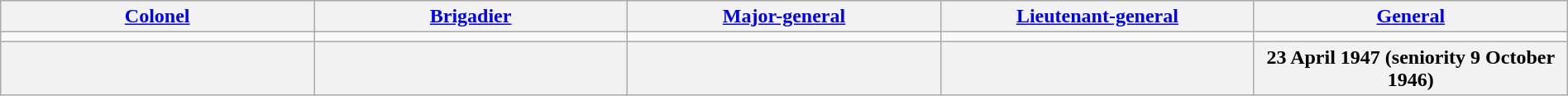<table class="wikitable" width="100%">
<tr>
<th><a href='#'>Colonel</a></th>
<th><a href='#'>Brigadier</a></th>
<th><a href='#'>Major-general</a></th>
<th><a href='#'>Lieutenant-general</a></th>
<th><a href='#'>General</a></th>
</tr>
<tr>
<td align="center" width="16%"></td>
<td align="center" width="16%"></td>
<td align="center" width="16%"></td>
<td align="center" width="16%"></td>
<td align="center" width="16%"></td>
</tr>
<tr>
<th></th>
<th></th>
<th></th>
<th></th>
<th>23 April 1947 (seniority 9 October 1946)</th>
</tr>
</table>
